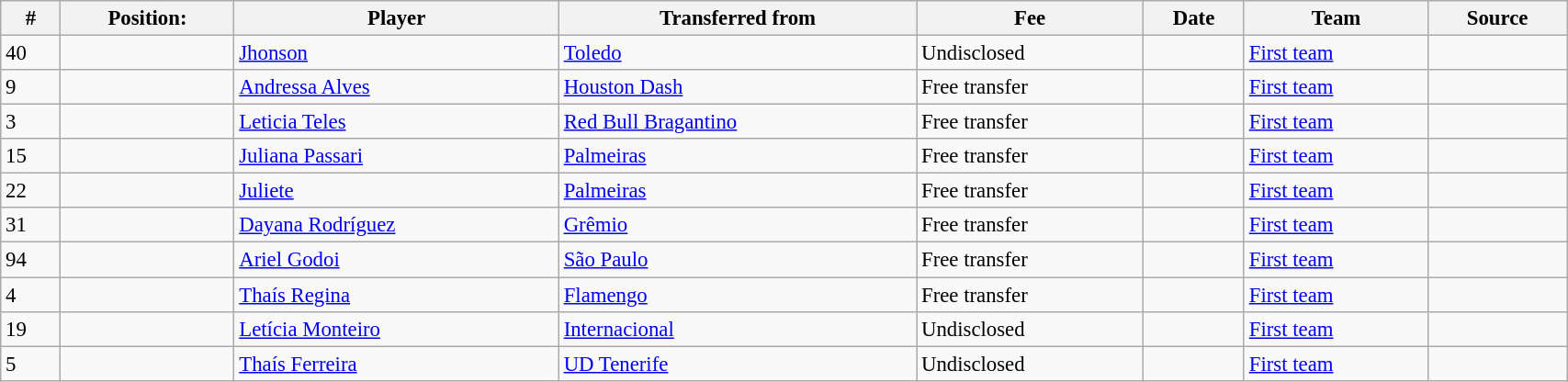<table class="wikitable sortable" style="width:90%; text-align:center; font-size:95%; text-align:left;">
<tr>
<th><strong>#</strong></th>
<th><strong>Position:</strong></th>
<th><strong>Player</strong></th>
<th><strong>Transferred from</strong></th>
<th><strong>Fee</strong></th>
<th><strong>Date</strong></th>
<th><strong>Team</strong></th>
<th><strong>Source</strong></th>
</tr>
<tr>
<td>40</td>
<td></td>
<td> <a href='#'>Jhonson</a></td>
<td> <a href='#'>Toledo</a></td>
<td>Undisclosed</td>
<td></td>
<td><a href='#'>First team</a></td>
<td></td>
</tr>
<tr>
<td>9</td>
<td></td>
<td> <a href='#'>Andressa Alves</a></td>
<td> <a href='#'>Houston Dash</a></td>
<td>Free transfer </td>
<td></td>
<td><a href='#'>First team</a></td>
<td></td>
</tr>
<tr>
<td>3</td>
<td></td>
<td> <a href='#'>Leticia Teles</a></td>
<td> <a href='#'>Red Bull Bragantino</a></td>
<td>Free transfer </td>
<td></td>
<td><a href='#'>First team</a></td>
<td></td>
</tr>
<tr>
<td>15</td>
<td></td>
<td> <a href='#'>Juliana Passari</a></td>
<td> <a href='#'>Palmeiras</a></td>
<td>Free transfer </td>
<td></td>
<td><a href='#'>First team</a></td>
<td></td>
</tr>
<tr>
<td>22</td>
<td></td>
<td> <a href='#'>Juliete</a></td>
<td> <a href='#'>Palmeiras</a></td>
<td>Free transfer </td>
<td></td>
<td><a href='#'>First team</a></td>
<td></td>
</tr>
<tr>
<td>31</td>
<td></td>
<td> <a href='#'>Dayana Rodríguez</a></td>
<td> <a href='#'>Grêmio</a></td>
<td>Free transfer </td>
<td></td>
<td><a href='#'>First team</a></td>
<td></td>
</tr>
<tr>
<td>94</td>
<td></td>
<td> <a href='#'>Ariel Godoi</a></td>
<td> <a href='#'>São Paulo</a></td>
<td>Free transfer </td>
<td></td>
<td><a href='#'>First team</a></td>
<td></td>
</tr>
<tr>
<td>4</td>
<td></td>
<td> <a href='#'>Thaís Regina</a></td>
<td> <a href='#'>Flamengo</a></td>
<td>Free transfer </td>
<td></td>
<td><a href='#'>First team</a></td>
<td></td>
</tr>
<tr>
<td>19</td>
<td></td>
<td> <a href='#'>Letícia Monteiro</a></td>
<td> <a href='#'>Internacional</a></td>
<td>Undisclosed</td>
<td></td>
<td><a href='#'>First team</a></td>
<td></td>
</tr>
<tr>
<td>5</td>
<td></td>
<td> <a href='#'>Thaís Ferreira</a></td>
<td> <a href='#'>UD Tenerife</a></td>
<td>Undisclosed</td>
<td></td>
<td><a href='#'>First team</a></td>
<td></td>
</tr>
</table>
